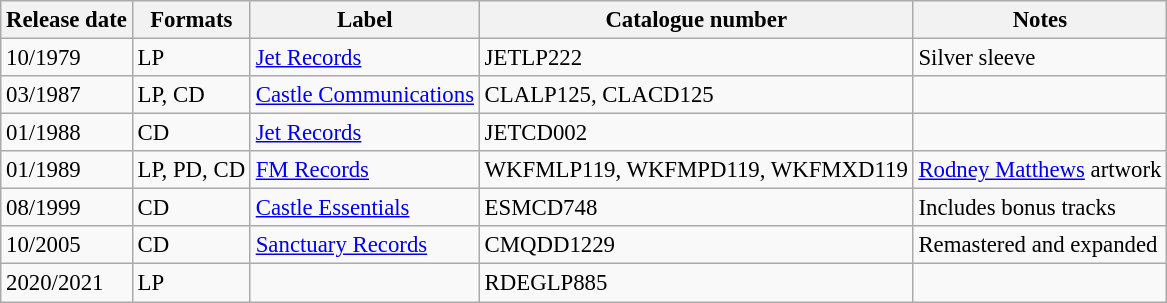<table class="wikitable" style="font-size: 95%;">
<tr>
<th>Release date</th>
<th>Formats</th>
<th>Label</th>
<th>Catalogue number</th>
<th>Notes</th>
</tr>
<tr>
<td>10/1979</td>
<td>LP</td>
<td><a href='#'>Jet Records</a></td>
<td>JETLP222</td>
<td>Silver sleeve</td>
</tr>
<tr>
<td>03/1987</td>
<td>LP, CD</td>
<td><a href='#'>Castle Communications</a></td>
<td>CLALP125, CLACD125</td>
<td></td>
</tr>
<tr>
<td>01/1988</td>
<td>CD</td>
<td><a href='#'>Jet Records</a></td>
<td>JETCD002</td>
<td></td>
</tr>
<tr>
<td>01/1989</td>
<td>LP, PD, CD</td>
<td><a href='#'>FM Records</a></td>
<td>WKFMLP119, WKFMPD119, WKFMXD119</td>
<td><a href='#'>Rodney Matthews</a> artwork</td>
</tr>
<tr>
<td>08/1999</td>
<td>CD</td>
<td><a href='#'>Castle Essentials</a></td>
<td>ESMCD748</td>
<td>Includes bonus tracks</td>
</tr>
<tr>
<td>10/2005</td>
<td>CD</td>
<td><a href='#'>Sanctuary Records</a></td>
<td>CMQDD1229</td>
<td>Remastered and expanded</td>
</tr>
<tr>
<td>2020/2021</td>
<td>LP</td>
<td></td>
<td>RDEGLP885</td>
</tr>
</table>
